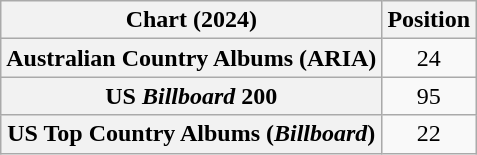<table class="wikitable sortable plainrowheaders" style="text-align:center">
<tr>
<th scope="col">Chart (2024)</th>
<th scope="col">Position</th>
</tr>
<tr>
<th scope="row">Australian Country Albums (ARIA)</th>
<td>24</td>
</tr>
<tr>
<th scope="row">US <em>Billboard</em> 200</th>
<td>95</td>
</tr>
<tr>
<th scope="row">US Top Country Albums (<em>Billboard</em>)</th>
<td>22</td>
</tr>
</table>
